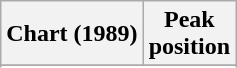<table class="wikitable sortable plainrowheaders">
<tr>
<th>Chart (1989)</th>
<th>Peak<br>position</th>
</tr>
<tr>
</tr>
<tr>
</tr>
</table>
